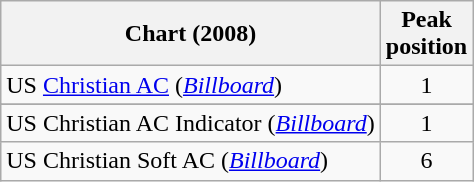<table class="wikitable sortable plainrowheaders" style="text-align:center">
<tr>
<th scope="col">Chart (2008)</th>
<th scope="col">Peak<br> position</th>
</tr>
<tr>
<td align="left">US <a href='#'>Christian AC</a> (<em><a href='#'>Billboard</a></em>)</td>
<td>1</td>
</tr>
<tr>
</tr>
<tr>
</tr>
<tr>
<td align="left">US Christian AC Indicator (<em><a href='#'>Billboard</a></em>)</td>
<td align="center">1</td>
</tr>
<tr>
<td align="left">US Christian Soft AC (<em><a href='#'>Billboard</a></em>)</td>
<td align="center">6</td>
</tr>
</table>
